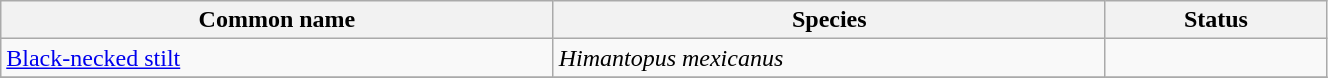<table width=70% class="wikitable">
<tr>
<th width=20%>Common name</th>
<th width=20%>Species</th>
<th width=8%>Status</th>
</tr>
<tr>
<td><a href='#'>Black-necked stilt</a></td>
<td><em>Himantopus mexicanus</em></td>
<td align=center></td>
</tr>
<tr>
</tr>
</table>
